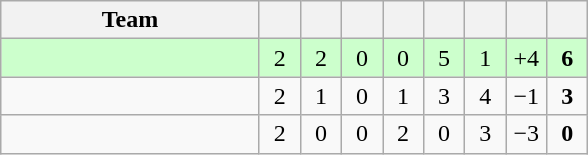<table class="wikitable" style="text-align: center;">
<tr>
<th width="165">Team</th>
<th width="20"></th>
<th width="20"></th>
<th width="20"></th>
<th width="20"></th>
<th width="20"></th>
<th width="20"></th>
<th width="20"></th>
<th width="20"></th>
</tr>
<tr bgcolor="#ccffcc">
<td align=left></td>
<td>2</td>
<td>2</td>
<td>0</td>
<td>0</td>
<td>5</td>
<td>1</td>
<td>+4</td>
<td><strong>6</strong></td>
</tr>
<tr>
<td align=left></td>
<td>2</td>
<td>1</td>
<td>0</td>
<td>1</td>
<td>3</td>
<td>4</td>
<td>−1</td>
<td><strong>3</strong></td>
</tr>
<tr>
<td align=left></td>
<td>2</td>
<td>0</td>
<td>0</td>
<td>2</td>
<td>0</td>
<td>3</td>
<td>−3</td>
<td><strong>0</strong></td>
</tr>
</table>
